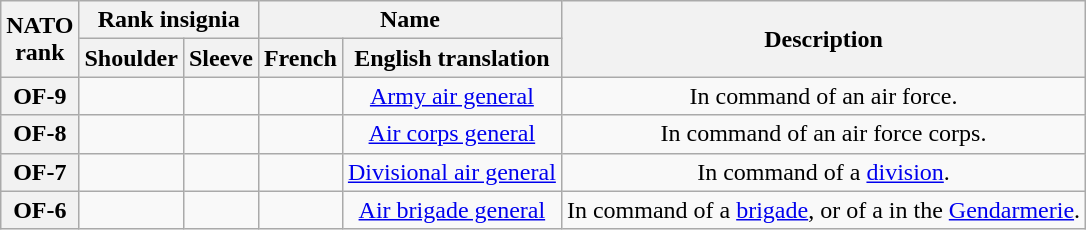<table class="wikitable plainrowheaders" style="text-align:center;" border="1">
<tr>
<th rowspan=2>NATO<br>rank</th>
<th colspan=2>Rank insignia</th>
<th colspan=2>Name</th>
<th rowspan=2>Description</th>
</tr>
<tr>
<th>Shoulder</th>
<th>Sleeve</th>
<th>French</th>
<th>English translation</th>
</tr>
<tr>
<th>OF-9</th>
<td></td>
<td></td>
<td></td>
<td><a href='#'>Army air general</a></td>
<td>In command of an air force.</td>
</tr>
<tr>
<th>OF-8</th>
<td></td>
<td></td>
<td></td>
<td><a href='#'>Air corps general</a></td>
<td>In command of an air force corps.</td>
</tr>
<tr>
<th>OF-7</th>
<td></td>
<td></td>
<td></td>
<td><a href='#'>Divisional air general</a></td>
<td>In command of a <a href='#'>division</a>.</td>
</tr>
<tr>
<th>OF-6</th>
<td></td>
<td></td>
<td></td>
<td><a href='#'>Air brigade general</a></td>
<td>In command of a <a href='#'>brigade</a>, or of a  in the <a href='#'>Gendarmerie</a>.</td>
</tr>
</table>
